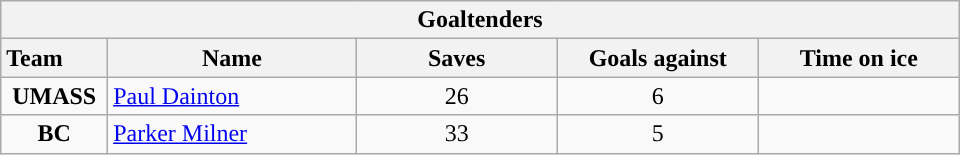<table class="wikitable" style="width:40em; text-align:right;">
<tr>
<th colspan=5>Goaltenders</th>
</tr>
<tr>
<th style="width:4em; text-align:left;">Team</th>
<th style="width:10em;">Name</th>
<th style="width:8em;">Saves</th>
<th style="width:8em;">Goals against</th>
<th style="width:8em;">Time on ice</th>
</tr>
<tr>
<td align=center><strong>UMASS</strong></td>
<td style="text-align:left;"><a href='#'>Paul Dainton</a></td>
<td align=center>26</td>
<td align=center>6</td>
<td align=center></td>
</tr>
<tr>
<td align=center><strong>BC</strong></td>
<td style="text-align:left;"><a href='#'>Parker Milner</a></td>
<td align=center>33</td>
<td align=center>5</td>
<td align=center></td>
</tr>
</table>
